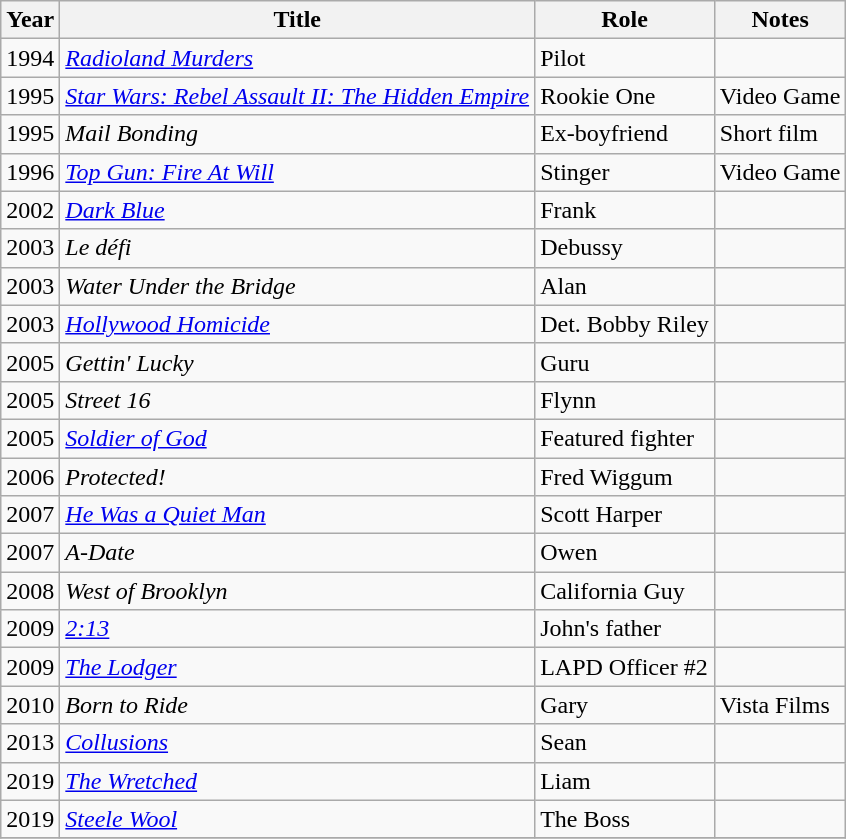<table class="wikitable sortable">
<tr>
<th>Year</th>
<th>Title</th>
<th>Role</th>
<th>Notes</th>
</tr>
<tr>
<td>1994</td>
<td><em><a href='#'>Radioland Murders</a></em></td>
<td>Pilot</td>
<td></td>
</tr>
<tr>
<td>1995</td>
<td><em><a href='#'>Star Wars: Rebel Assault II: The Hidden Empire</a></em></td>
<td>Rookie One</td>
<td>Video Game</td>
</tr>
<tr>
<td>1995</td>
<td><em>Mail Bonding</em></td>
<td>Ex-boyfriend</td>
<td>Short film</td>
</tr>
<tr>
<td>1996</td>
<td><em><a href='#'>Top Gun: Fire At Will</a></em></td>
<td>Stinger</td>
<td>Video Game</td>
</tr>
<tr>
<td>2002</td>
<td><em><a href='#'>Dark Blue</a></em></td>
<td>Frank</td>
<td></td>
</tr>
<tr>
<td>2003</td>
<td><em>Le défi</em></td>
<td>Debussy</td>
<td></td>
</tr>
<tr>
<td>2003</td>
<td><em>Water Under the Bridge</em></td>
<td>Alan</td>
<td></td>
</tr>
<tr>
<td>2003</td>
<td><em><a href='#'>Hollywood Homicide</a></em></td>
<td>Det. Bobby Riley</td>
<td></td>
</tr>
<tr>
<td>2005</td>
<td><em>Gettin' Lucky</em></td>
<td>Guru</td>
<td></td>
</tr>
<tr>
<td>2005</td>
<td><em>Street 16</em></td>
<td>Flynn</td>
<td></td>
</tr>
<tr>
<td>2005</td>
<td><em><a href='#'>Soldier of God</a></em></td>
<td>Featured fighter</td>
<td></td>
</tr>
<tr>
<td>2006</td>
<td><em>Protected!</em></td>
<td>Fred Wiggum</td>
<td></td>
</tr>
<tr>
<td>2007</td>
<td><em><a href='#'>He Was a Quiet Man</a></em></td>
<td>Scott Harper</td>
<td></td>
</tr>
<tr>
<td>2007</td>
<td><em>A-Date</em></td>
<td>Owen</td>
<td></td>
</tr>
<tr>
<td>2008</td>
<td><em>West of Brooklyn</em></td>
<td>California Guy</td>
<td></td>
</tr>
<tr>
<td>2009</td>
<td><em><a href='#'>2:13</a></em></td>
<td>John's father</td>
<td></td>
</tr>
<tr>
<td>2009</td>
<td><em><a href='#'>The Lodger</a></em></td>
<td>LAPD Officer #2</td>
<td></td>
</tr>
<tr>
<td>2010</td>
<td><em>Born to Ride</em></td>
<td>Gary</td>
<td>Vista Films</td>
</tr>
<tr>
<td>2013</td>
<td><em><a href='#'>Collusions</a></em></td>
<td>Sean</td>
<td></td>
</tr>
<tr>
<td>2019</td>
<td><em><a href='#'>The Wretched</a></em></td>
<td>Liam</td>
<td></td>
</tr>
<tr>
<td>2019</td>
<td><em><a href='#'>Steele Wool</a></em></td>
<td>The Boss</td>
<td></td>
</tr>
<tr>
</tr>
</table>
